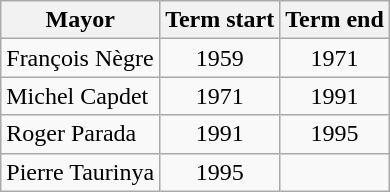<table class="wikitable">
<tr>
<th>Mayor</th>
<th>Term start</th>
<th>Term end</th>
</tr>
<tr>
<td>François Nègre</td>
<td align=center>1959</td>
<td align=center>1971</td>
</tr>
<tr>
<td>Michel Capdet</td>
<td align=center>1971</td>
<td align=center>1991</td>
</tr>
<tr>
<td>Roger Parada</td>
<td align=center>1991</td>
<td align=center>1995</td>
</tr>
<tr>
<td>Pierre Taurinya</td>
<td align=center>1995</td>
<td align=center></td>
</tr>
</table>
